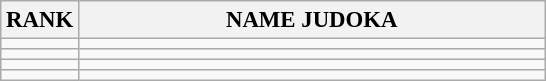<table class="wikitable" style="font-size:95%;">
<tr>
<th>RANK</th>
<th align="left" style="width: 20em">NAME JUDOKA</th>
</tr>
<tr>
<td align="center"></td>
<td></td>
</tr>
<tr>
<td align="center"></td>
<td></td>
</tr>
<tr>
<td align="center"></td>
<td></td>
</tr>
<tr>
<td align="center"></td>
<td></td>
</tr>
</table>
